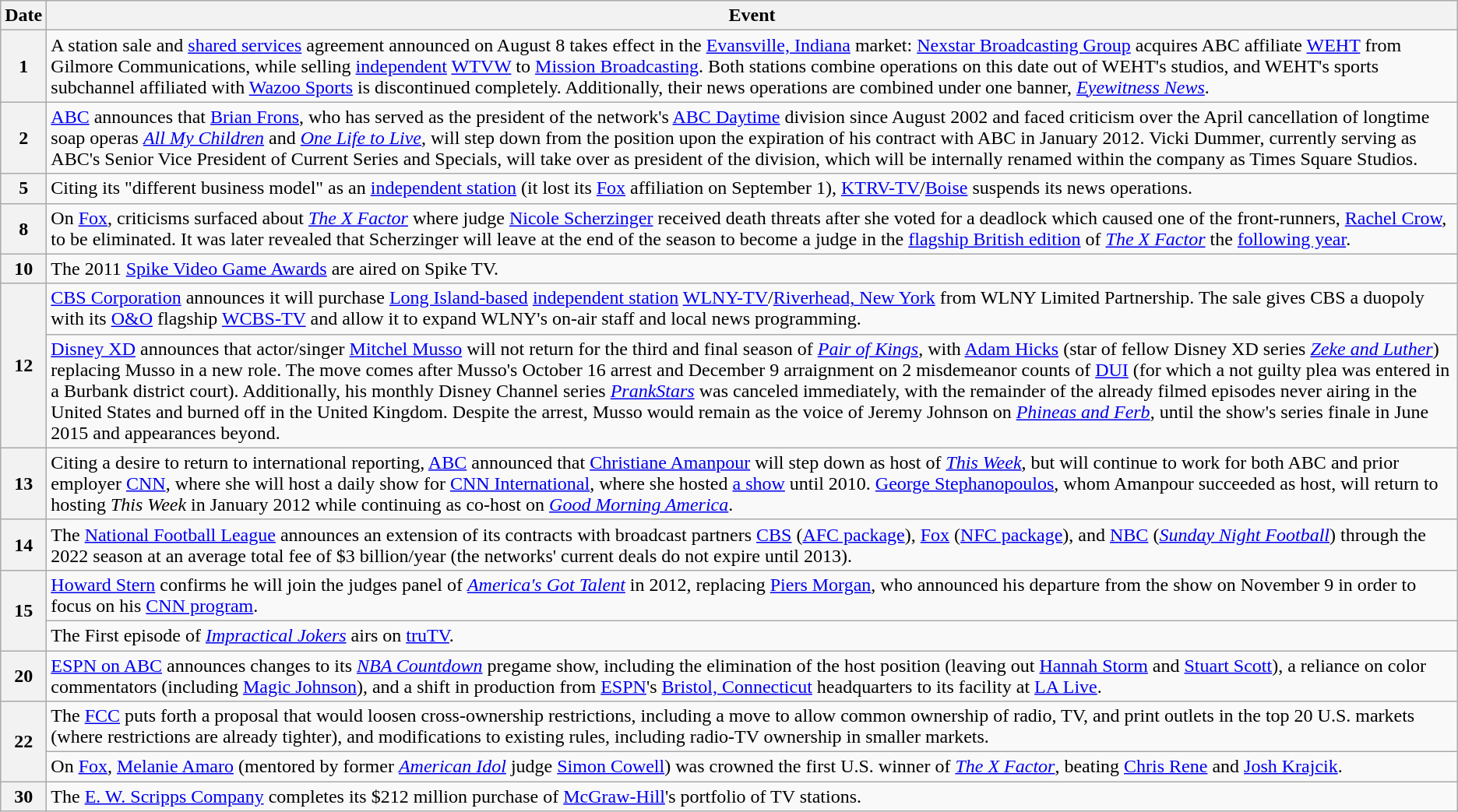<table class="wikitable">
<tr>
<th>Date</th>
<th>Event</th>
</tr>
<tr>
<th>1</th>
<td>A station sale and <a href='#'>shared services</a> agreement announced on August 8 takes effect in the <a href='#'>Evansville, Indiana</a> market: <a href='#'>Nexstar Broadcasting Group</a> acquires ABC affiliate <a href='#'>WEHT</a> from Gilmore Communications, while selling <a href='#'>independent</a> <a href='#'>WTVW</a> to <a href='#'>Mission Broadcasting</a>.  Both stations combine operations on this date out of WEHT's studios, and WEHT's sports subchannel affiliated with <a href='#'>Wazoo Sports</a> is discontinued completely. Additionally, their news operations are combined under one banner, <em><a href='#'>Eyewitness News</a></em>.</td>
</tr>
<tr>
<th>2</th>
<td><a href='#'>ABC</a> announces that <a href='#'>Brian Frons</a>, who has served as the president of the network's <a href='#'>ABC Daytime</a> division since August 2002 and faced criticism over the April cancellation of longtime soap operas <em><a href='#'>All My Children</a></em> and <em><a href='#'>One Life to Live</a></em>, will step down from the position upon the expiration of his contract with ABC in January 2012. Vicki Dummer, currently serving as ABC's Senior Vice President of Current Series and Specials, will take over as president of the division, which will be internally renamed within the company as Times Square Studios.</td>
</tr>
<tr>
<th>5</th>
<td>Citing its "different business model" as an <a href='#'>independent station</a> (it lost its <a href='#'>Fox</a> affiliation on September 1), <a href='#'>KTRV-TV</a>/<a href='#'>Boise</a> suspends its news operations.</td>
</tr>
<tr>
<th>8</th>
<td>On <a href='#'>Fox</a>, criticisms surfaced about <em><a href='#'>The X Factor</a></em> where judge <a href='#'>Nicole Scherzinger</a> received death threats after she voted for a deadlock which caused one of the front-runners, <a href='#'>Rachel Crow</a>, to be eliminated. It was later revealed that Scherzinger will leave at the end of the season to become a judge in the <a href='#'>flagship British edition</a> of <em><a href='#'>The X Factor</a></em> the <a href='#'>following year</a>.</td>
</tr>
<tr>
<th>10</th>
<td>The 2011 <a href='#'>Spike Video Game Awards</a> are aired on Spike TV.</td>
</tr>
<tr>
<th rowspan="2">12</th>
<td><a href='#'>CBS Corporation</a> announces it will purchase <a href='#'>Long Island-based</a> <a href='#'>independent station</a> <a href='#'>WLNY-TV</a>/<a href='#'>Riverhead, New York</a> from WLNY Limited Partnership. The sale gives CBS a duopoly with its <a href='#'>O&O</a> flagship <a href='#'>WCBS-TV</a> and allow it to expand WLNY's on-air staff and local news programming.</td>
</tr>
<tr>
<td><a href='#'>Disney XD</a> announces that actor/singer <a href='#'>Mitchel Musso</a> will not return for the third and final season of <em><a href='#'>Pair of Kings</a></em>, with <a href='#'>Adam Hicks</a> (star of fellow Disney XD series <em><a href='#'>Zeke and Luther</a></em>) replacing Musso in a new role. The move comes after Musso's October 16 arrest and December 9 arraignment on 2 misdemeanor counts of <a href='#'>DUI</a> (for which a not guilty plea was entered in a Burbank district court). Additionally, his monthly Disney Channel series <em><a href='#'>PrankStars</a></em> was canceled immediately, with the remainder of the already filmed episodes never airing in the United States and burned off in the United Kingdom. Despite the arrest, Musso would remain as the voice of Jeremy Johnson on <em><a href='#'>Phineas and Ferb</a></em>, until the show's series finale in June 2015 and appearances beyond.</td>
</tr>
<tr>
<th>13</th>
<td>Citing a desire to return to international reporting, <a href='#'>ABC</a> announced that <a href='#'>Christiane Amanpour</a> will step down as host of <em><a href='#'>This Week</a></em>, but will continue to work for both ABC and prior employer <a href='#'>CNN</a>, where she will host a daily show for <a href='#'>CNN International</a>, where she hosted <a href='#'>a show</a> until 2010. <a href='#'>George Stephanopoulos</a>, whom Amanpour succeeded as host, will return to hosting <em>This Week</em> in January 2012 while continuing as co-host on <em><a href='#'>Good Morning America</a></em>.</td>
</tr>
<tr>
<th>14</th>
<td>The <a href='#'>National Football League</a> announces an extension of its contracts with broadcast partners <a href='#'>CBS</a> (<a href='#'>AFC package</a>), <a href='#'>Fox</a> (<a href='#'>NFC package</a>), and <a href='#'>NBC</a> (<em><a href='#'>Sunday Night Football</a></em>) through the 2022 season at an average total fee of $3 billion/year (the networks' current deals do not expire until 2013).</td>
</tr>
<tr>
<th rowspan="2">15</th>
<td><a href='#'>Howard Stern</a> confirms he will join the judges panel of <em><a href='#'>America's Got Talent</a></em> in 2012, replacing <a href='#'>Piers Morgan</a>, who announced his departure from the show on November 9 in order to focus on his <a href='#'>CNN program</a>.</td>
</tr>
<tr>
<td>The First episode of <em><a href='#'>Impractical Jokers</a></em> airs on <a href='#'>truTV</a>.</td>
</tr>
<tr>
<th>20</th>
<td><a href='#'>ESPN on ABC</a> announces changes to its <em><a href='#'>NBA Countdown</a></em> pregame show, including the elimination of the host position (leaving out <a href='#'>Hannah Storm</a> and <a href='#'>Stuart Scott</a>), a reliance on color commentators (including <a href='#'>Magic Johnson</a>), and a shift in production from <a href='#'>ESPN</a>'s <a href='#'>Bristol, Connecticut</a> headquarters to its facility at <a href='#'>LA Live</a>.</td>
</tr>
<tr>
<th rowspan="2">22</th>
<td>The <a href='#'>FCC</a> puts forth a proposal that would loosen cross-ownership restrictions, including a move to allow common ownership of radio, TV, and print outlets in the top 20 U.S. markets (where restrictions are already tighter), and modifications to existing rules, including radio-TV ownership in smaller markets.</td>
</tr>
<tr>
<td>On <a href='#'>Fox</a>, <a href='#'>Melanie Amaro</a> (mentored by former <em><a href='#'>American Idol</a></em> judge <a href='#'>Simon Cowell</a>) was crowned the first U.S. winner of <em><a href='#'>The X Factor</a></em>, beating <a href='#'>Chris Rene</a> and <a href='#'>Josh Krajcik</a>.</td>
</tr>
<tr>
<th>30</th>
<td>The <a href='#'>E. W. Scripps Company</a> completes its $212 million purchase of <a href='#'>McGraw-Hill</a>'s portfolio of TV stations.</td>
</tr>
</table>
